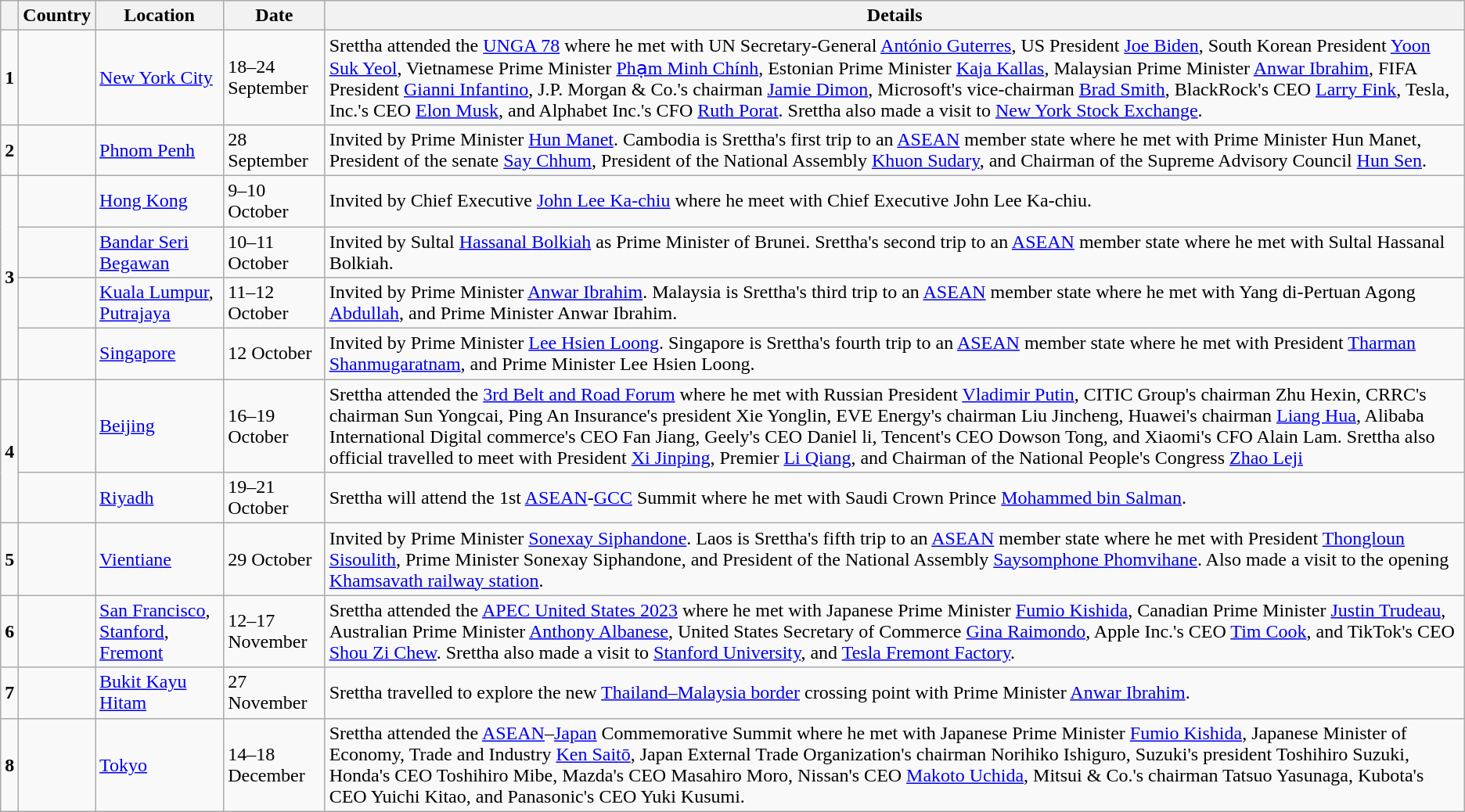<table class="wikitable sortable">
<tr>
<th></th>
<th>Country</th>
<th>Location</th>
<th>Date</th>
<th>Details</th>
</tr>
<tr>
<td><strong>1</strong></td>
<td></td>
<td><a href='#'>New York City</a></td>
<td>18–24 September</td>
<td>Srettha attended the <a href='#'>UNGA 78</a> where he met with UN Secretary-General <a href='#'>António Guterres</a>, US President <a href='#'>Joe Biden</a>, South Korean President <a href='#'>Yoon Suk Yeol</a>, Vietnamese Prime Minister <a href='#'>Phạm Minh Chính</a>, Estonian Prime Minister <a href='#'>Kaja Kallas</a>, Malaysian Prime Minister <a href='#'>Anwar Ibrahim</a>, FIFA President <a href='#'>Gianni Infantino</a>, J.P. Morgan & Co.'s chairman <a href='#'>Jamie Dimon</a>, Microsoft's vice-chairman <a href='#'>Brad Smith</a>, BlackRock's CEO <a href='#'>Larry Fink</a>, Tesla, Inc.'s CEO <a href='#'>Elon Musk</a>, and Alphabet Inc.'s CFO <a href='#'>Ruth Porat</a>. Srettha also made a visit to <a href='#'>New York Stock Exchange</a>.</td>
</tr>
<tr>
<td><strong>2</strong></td>
<td></td>
<td><a href='#'>Phnom Penh</a></td>
<td>28 September</td>
<td>Invited by Prime Minister <a href='#'>Hun Manet</a>. Cambodia is Srettha's first trip to an <a href='#'>ASEAN</a> member state where he met with Prime Minister Hun Manet, President of the senate <a href='#'>Say Chhum</a>, President of the National Assembly <a href='#'>Khuon Sudary</a>, and Chairman of the Supreme Advisory Council <a href='#'>Hun Sen</a>.</td>
</tr>
<tr>
<td rowspan="4"><strong>3</strong></td>
<td></td>
<td><a href='#'>Hong Kong</a></td>
<td>9–10 October</td>
<td>Invited by Chief Executive <a href='#'>John Lee Ka-chiu</a> where he meet with Chief Executive John Lee Ka-chiu.</td>
</tr>
<tr>
<td></td>
<td><a href='#'>Bandar Seri Begawan</a></td>
<td>10–11 October</td>
<td>Invited by Sultal <a href='#'>Hassanal Bolkiah</a> as Prime Minister of Brunei. Srettha's second trip to an <a href='#'>ASEAN</a> member state where he met with Sultal Hassanal Bolkiah.</td>
</tr>
<tr>
<td></td>
<td><a href='#'>Kuala Lumpur</a>,<br><a href='#'>Putrajaya</a></td>
<td>11–12 October</td>
<td>Invited by Prime Minister <a href='#'>Anwar Ibrahim</a>. Malaysia is Srettha's third trip to an <a href='#'>ASEAN</a> member state where he met with Yang di-Pertuan Agong <a href='#'>Abdullah</a>, and Prime Minister Anwar Ibrahim.</td>
</tr>
<tr>
<td></td>
<td><a href='#'>Singapore</a></td>
<td>12 October</td>
<td>Invited by Prime Minister <a href='#'>Lee Hsien Loong</a>. Singapore is Srettha's fourth trip to an <a href='#'>ASEAN</a> member state where he met with President <a href='#'>Tharman Shanmugaratnam</a>, and Prime Minister Lee Hsien Loong.</td>
</tr>
<tr>
<td rowspan="2"><strong>4</strong></td>
<td></td>
<td><a href='#'>Beijing</a></td>
<td>16–19 October</td>
<td>Srettha attended the <a href='#'>3rd Belt and Road Forum</a> where he met with Russian President <a href='#'>Vladimir Putin</a>, CITIC Group's chairman Zhu Hexin, CRRC's chairman Sun Yongcai, Ping An Insurance's president Xie Yonglin, EVE Energy's chairman Liu Jincheng, Huawei's chairman <a href='#'>Liang Hua</a>, Alibaba International Digital commerce's CEO Fan Jiang, Geely's CEO Daniel li, Tencent's CEO Dowson Tong, and Xiaomi's CFO Alain Lam. Srettha also official travelled to meet with President <a href='#'>Xi Jinping</a>, Premier <a href='#'>Li Qiang</a>, and Chairman of the National People's Congress <a href='#'>Zhao Leji</a></td>
</tr>
<tr>
<td></td>
<td><a href='#'>Riyadh</a></td>
<td>19–21 October</td>
<td>Srettha will attend the 1st <a href='#'>ASEAN</a>-<a href='#'>GCC</a> Summit where he met with Saudi Crown Prince <a href='#'>Mohammed bin Salman</a>.</td>
</tr>
<tr>
<td><strong>5</strong></td>
<td></td>
<td><a href='#'>Vientiane</a></td>
<td>29 October</td>
<td>Invited by Prime Minister <a href='#'>Sonexay Siphandone</a>. Laos is Srettha's fifth trip to an <a href='#'>ASEAN</a> member state where he met with President <a href='#'>Thongloun Sisoulith</a>, Prime Minister Sonexay Siphandone, and President of the National Assembly <a href='#'>Saysomphone Phomvihane</a>. Also made a visit to the opening <a href='#'>Khamsavath railway station</a>.</td>
</tr>
<tr>
<td><strong>6</strong></td>
<td></td>
<td><a href='#'>San Francisco</a>, <a href='#'>Stanford</a>, <a href='#'>Fremont</a></td>
<td>12–17 November</td>
<td>Srettha attended the <a href='#'>APEC United States 2023</a> where he met with Japanese Prime Minister <a href='#'>Fumio Kishida</a>, Canadian Prime Minister <a href='#'>Justin Trudeau</a>, Australian Prime Minister <a href='#'>Anthony Albanese</a>, United States Secretary of Commerce <a href='#'>Gina Raimondo</a>, Apple Inc.'s CEO <a href='#'>Tim Cook</a>, and TikTok's CEO <a href='#'>Shou Zi Chew</a>. Srettha also made a visit to <a href='#'>Stanford University</a>, and <a href='#'>Tesla Fremont Factory</a>.</td>
</tr>
<tr>
<td><strong>7</strong></td>
<td></td>
<td><a href='#'>Bukit Kayu Hitam</a></td>
<td>27 November</td>
<td>Srettha travelled to explore the new <a href='#'>Thailand–Malaysia border</a> crossing point with Prime Minister <a href='#'>Anwar Ibrahim</a>.</td>
</tr>
<tr>
<td><strong>8</strong></td>
<td></td>
<td><a href='#'>Tokyo</a></td>
<td>14–18 December</td>
<td>Srettha attended the <a href='#'>ASEAN</a>–<a href='#'>Japan</a> Commemorative Summit where he met with Japanese Prime Minister <a href='#'>Fumio Kishida</a>, Japanese Minister of Economy, Trade and Industry <a href='#'>Ken Saitō</a>, Japan External Trade Organization's chairman Norihiko Ishiguro, Suzuki's president Toshihiro Suzuki, Honda's CEO Toshihiro Mibe, Mazda's CEO Masahiro Moro, Nissan's CEO <a href='#'>Makoto Uchida</a>, Mitsui & Co.'s chairman Tatsuo Yasunaga, Kubota's CEO Yuichi Kitao, and Panasonic's CEO Yuki Kusumi.</td>
</tr>
</table>
